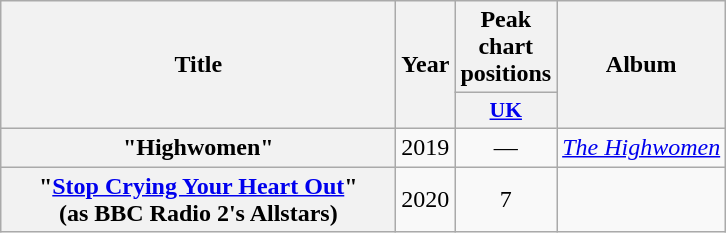<table class="wikitable plainrowheaders" style="text-align:center;">
<tr>
<th scope="col" rowspan="2" style="width:16em;">Title</th>
<th scope="col" rowspan="2">Year</th>
<th scope="col" colspan="1">Peak chart positions</th>
<th scope="col" rowspan="2">Album</th>
</tr>
<tr>
<th scope="col" style="width:2.5em;font-size:90%;"><a href='#'>UK</a></th>
</tr>
<tr>
<th scope="row">"Highwomen"</th>
<td>2019</td>
<td>—</td>
<td><em><a href='#'>The Highwomen</a></em></td>
</tr>
<tr>
<th scope="row">"<a href='#'>Stop Crying Your Heart Out</a>"<br><span>(as BBC Radio 2's Allstars)</span></th>
<td>2020</td>
<td>7</td>
<td></td>
</tr>
</table>
